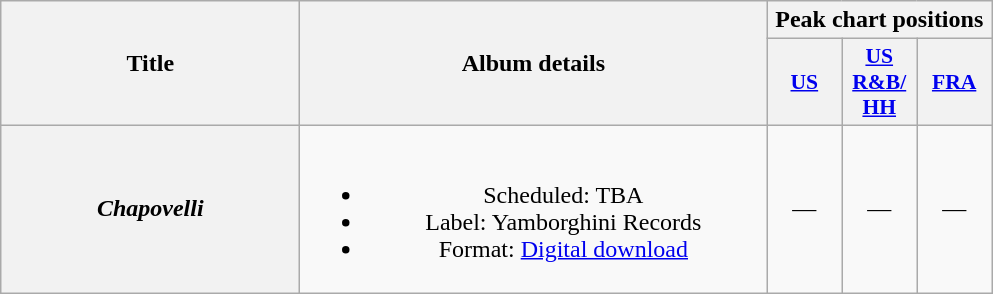<table class="wikitable plainrowheaders" style="text-align:center;">
<tr>
<th rowspan="2" style="width:12em;">Title</th>
<th rowspan="2" style="width:19em;">Album details</th>
<th colspan="6">Peak chart positions</th>
</tr>
<tr>
<th style="width:3em;font-size:90%;"><a href='#'>US</a></th>
<th style="width:3em;font-size:90%;"><a href='#'>US<br>R&B/<br>HH</a></th>
<th style="width:3em;font-size:90%;"><a href='#'>FRA</a></th>
</tr>
<tr>
<th scope="row"><em>Chapovelli</em></th>
<td><br><ul><li>Scheduled: TBA</li><li>Label: Yamborghini Records</li><li>Format: <a href='#'>Digital download</a></li></ul></td>
<td>—</td>
<td>—</td>
<td>—</td>
</tr>
</table>
